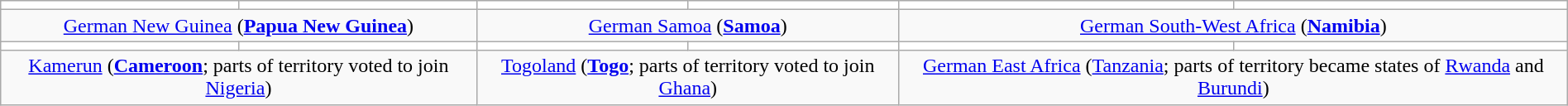<table class="wikitable" style="text-align:center;margin:0px auto;">
<tr style="background-color:#fff;">
<td></td>
<td></td>
<td></td>
<td></td>
<td></td>
<td></td>
</tr>
<tr>
<td colspan=2><a href='#'>German New Guinea</a> (<strong><a href='#'>Papua New Guinea</a></strong>)</td>
<td colspan=2><a href='#'>German Samoa</a> (<strong><a href='#'>Samoa</a></strong>)</td>
<td colspan=2><a href='#'>German South-West Africa</a> (<strong><a href='#'>Namibia</a></strong>)</td>
</tr>
<tr style="background-color:#fff;">
<td></td>
<td></td>
<td></td>
<td></td>
<td></td>
<td></td>
</tr>
<tr>
<td colspan=2><a href='#'>Kamerun</a> (<strong><a href='#'>Cameroon</a></strong>; parts of territory voted to join <a href='#'>Nigeria</a>)</td>
<td colspan=2><a href='#'>Togoland</a> (<strong><a href='#'>Togo</a></strong>; parts of territory voted to join <a href='#'>Ghana</a>)</td>
<td colspan=2><a href='#'>German East Africa</a> (<a href='#'>Tanzania</a>; parts of territory became states of <a href='#'>Rwanda</a> and <a href='#'>Burundi</a>)</td>
</tr>
</table>
